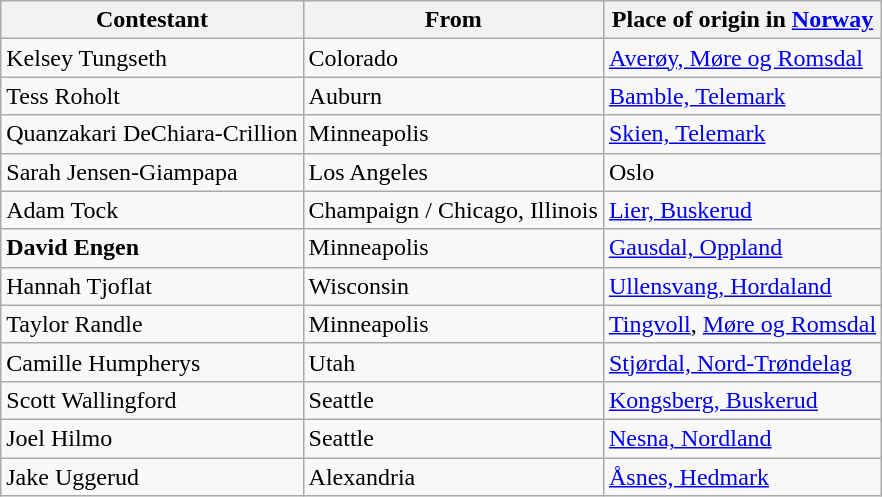<table class="wikitable sortable">
<tr>
<th>Contestant</th>
<th>From</th>
<th>Place of origin in <a href='#'>Norway</a></th>
</tr>
<tr>
<td>Kelsey Tungseth</td>
<td>Colorado</td>
<td><a href='#'>Averøy, Møre og Romsdal</a></td>
</tr>
<tr>
<td>Tess Roholt</td>
<td>Auburn</td>
<td><a href='#'>Bamble, Telemark</a></td>
</tr>
<tr>
<td>Quanzakari DeChiara-Crillion</td>
<td>Minneapolis</td>
<td><a href='#'>Skien, Telemark</a></td>
</tr>
<tr>
<td>Sarah Jensen-Giampapa</td>
<td>Los Angeles</td>
<td>Oslo</td>
</tr>
<tr>
<td>Adam Tock</td>
<td>Champaign / Chicago, Illinois</td>
<td><a href='#'>Lier, Buskerud</a></td>
</tr>
<tr>
<td><strong>David Engen</strong></td>
<td>Minneapolis</td>
<td><a href='#'>Gausdal, Oppland</a></td>
</tr>
<tr>
<td>Hannah Tjoflat</td>
<td>Wisconsin</td>
<td><a href='#'>Ullensvang, Hordaland</a></td>
</tr>
<tr>
<td>Taylor Randle</td>
<td>Minneapolis</td>
<td><a href='#'>Tingvoll</a>, <a href='#'>Møre og Romsdal</a></td>
</tr>
<tr>
<td>Camille Humpherys</td>
<td>Utah</td>
<td><a href='#'>Stjørdal, Nord-Trøndelag</a></td>
</tr>
<tr>
<td>Scott Wallingford</td>
<td>Seattle</td>
<td><a href='#'>Kongsberg, Buskerud</a></td>
</tr>
<tr>
<td>Joel Hilmo</td>
<td>Seattle</td>
<td><a href='#'>Nesna, Nordland</a></td>
</tr>
<tr>
<td>Jake Uggerud</td>
<td>Alexandria</td>
<td><a href='#'>Åsnes, Hedmark</a></td>
</tr>
</table>
